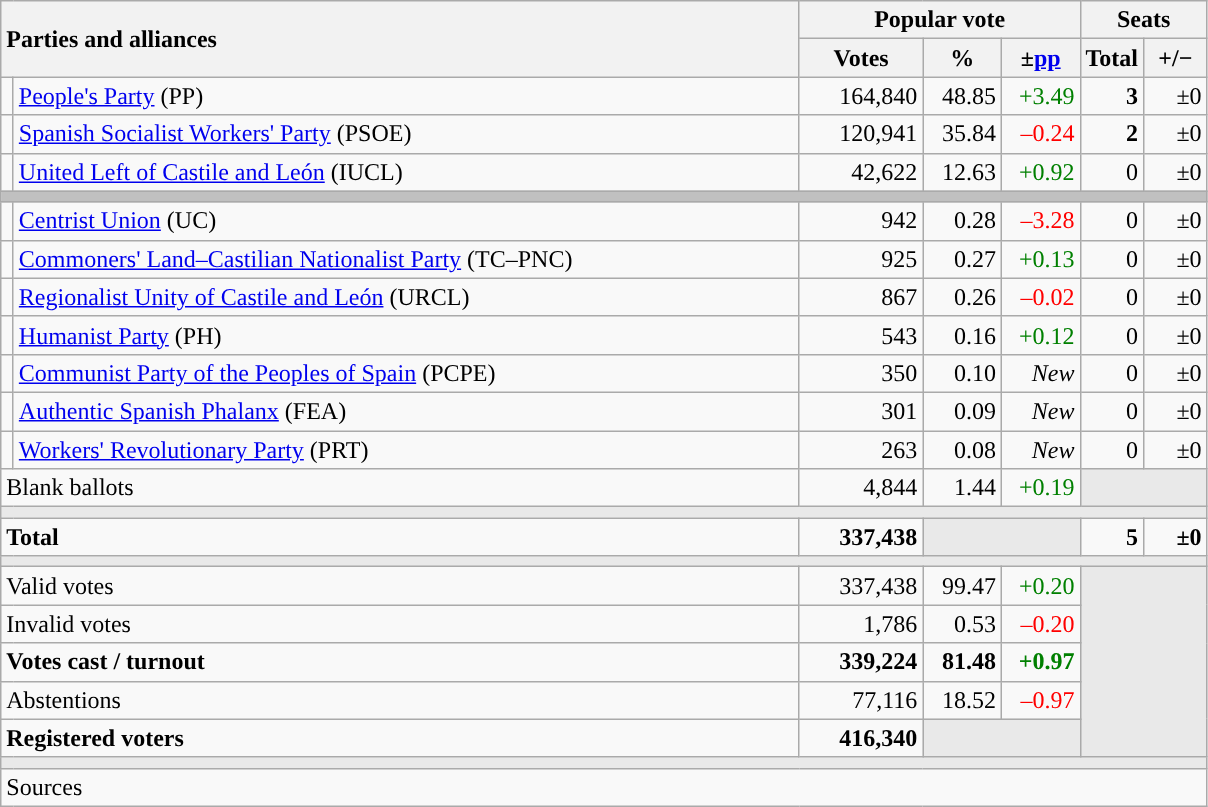<table class="wikitable" style="text-align:right;">
<tr>
<th style="text-align:left;" rowspan="2" colspan="2" width="525">Parties and alliances</th>
<th colspan="3">Popular vote</th>
<th colspan="2">Seats</th>
</tr>
<tr>
<th width="75">Votes</th>
<th width="45">%</th>
<th width="45">±<a href='#'>pp</a></th>
<th width="35">Total</th>
<th width="35">+/−</th>
</tr>
<tr>
<td width="1" style="color:inherit;background:"></td>
<td align="left"><a href='#'>People's Party</a> (PP)</td>
<td>164,840</td>
<td>48.85</td>
<td style="color:green;">+3.49</td>
<td><strong>3</strong></td>
<td>±0</td>
</tr>
<tr>
<td style="color:inherit;background:"></td>
<td align="left"><a href='#'>Spanish Socialist Workers' Party</a> (PSOE)</td>
<td>120,941</td>
<td>35.84</td>
<td style="color:red;">–0.24</td>
<td><strong>2</strong></td>
<td>±0</td>
</tr>
<tr>
<td style="color:inherit;background:"></td>
<td align="left"><a href='#'>United Left of Castile and León</a> (IUCL)</td>
<td>42,622</td>
<td>12.63</td>
<td style="color:green;">+0.92</td>
<td>0</td>
<td>±0</td>
</tr>
<tr>
<td colspan="7" bgcolor="#C0C0C0"></td>
</tr>
<tr>
<td style="color:inherit;background:"></td>
<td align="left"><a href='#'>Centrist Union</a> (UC)</td>
<td>942</td>
<td>0.28</td>
<td style="color:red;">–3.28</td>
<td>0</td>
<td>±0</td>
</tr>
<tr>
<td style="color:inherit;background:"></td>
<td align="left"><a href='#'>Commoners' Land–Castilian Nationalist Party</a> (TC–PNC)</td>
<td>925</td>
<td>0.27</td>
<td style="color:green;">+0.13</td>
<td>0</td>
<td>±0</td>
</tr>
<tr>
<td style="color:inherit;background:"></td>
<td align="left"><a href='#'>Regionalist Unity of Castile and León</a> (URCL)</td>
<td>867</td>
<td>0.26</td>
<td style="color:red;">–0.02</td>
<td>0</td>
<td>±0</td>
</tr>
<tr>
<td style="color:inherit;background:"></td>
<td align="left"><a href='#'>Humanist Party</a> (PH)</td>
<td>543</td>
<td>0.16</td>
<td style="color:green;">+0.12</td>
<td>0</td>
<td>±0</td>
</tr>
<tr>
<td style="color:inherit;background:"></td>
<td align="left"><a href='#'>Communist Party of the Peoples of Spain</a> (PCPE)</td>
<td>350</td>
<td>0.10</td>
<td><em>New</em></td>
<td>0</td>
<td>±0</td>
</tr>
<tr>
<td style="color:inherit;background:"></td>
<td align="left"><a href='#'>Authentic Spanish Phalanx</a> (FEA)</td>
<td>301</td>
<td>0.09</td>
<td><em>New</em></td>
<td>0</td>
<td>±0</td>
</tr>
<tr>
<td style="color:inherit;background:"></td>
<td align="left"><a href='#'>Workers' Revolutionary Party</a> (PRT)</td>
<td>263</td>
<td>0.08</td>
<td><em>New</em></td>
<td>0</td>
<td>±0</td>
</tr>
<tr>
<td align="left" colspan="2">Blank ballots</td>
<td>4,844</td>
<td>1.44</td>
<td style="color:green;">+0.19</td>
<td bgcolor="#E9E9E9" colspan="2"></td>
</tr>
<tr>
<td colspan="7" bgcolor="#E9E9E9"></td>
</tr>
<tr style="font-weight:bold;">
<td align="left" colspan="2">Total</td>
<td>337,438</td>
<td bgcolor="#E9E9E9" colspan="2"></td>
<td>5</td>
<td>±0</td>
</tr>
<tr>
<td colspan="7" bgcolor="#E9E9E9"></td>
</tr>
<tr>
<td align="left" colspan="2">Valid votes</td>
<td>337,438</td>
<td>99.47</td>
<td style="color:green;">+0.20</td>
<td bgcolor="#E9E9E9" colspan="2" rowspan="5"></td>
</tr>
<tr>
<td align="left" colspan="2">Invalid votes</td>
<td>1,786</td>
<td>0.53</td>
<td style="color:red;">–0.20</td>
</tr>
<tr style="font-weight:bold;">
<td align="left" colspan="2">Votes cast / turnout</td>
<td>339,224</td>
<td>81.48</td>
<td style="color:green;">+0.97</td>
</tr>
<tr>
<td align="left" colspan="2">Abstentions</td>
<td>77,116</td>
<td>18.52</td>
<td style="color:red;">–0.97</td>
</tr>
<tr style="font-weight:bold;">
<td align="left" colspan="2">Registered voters</td>
<td>416,340</td>
<td bgcolor="#E9E9E9" colspan="2"></td>
</tr>
<tr>
<td colspan="7" bgcolor="#E9E9E9"></td>
</tr>
<tr>
<td align="left" colspan="7">Sources</td>
</tr>
</table>
